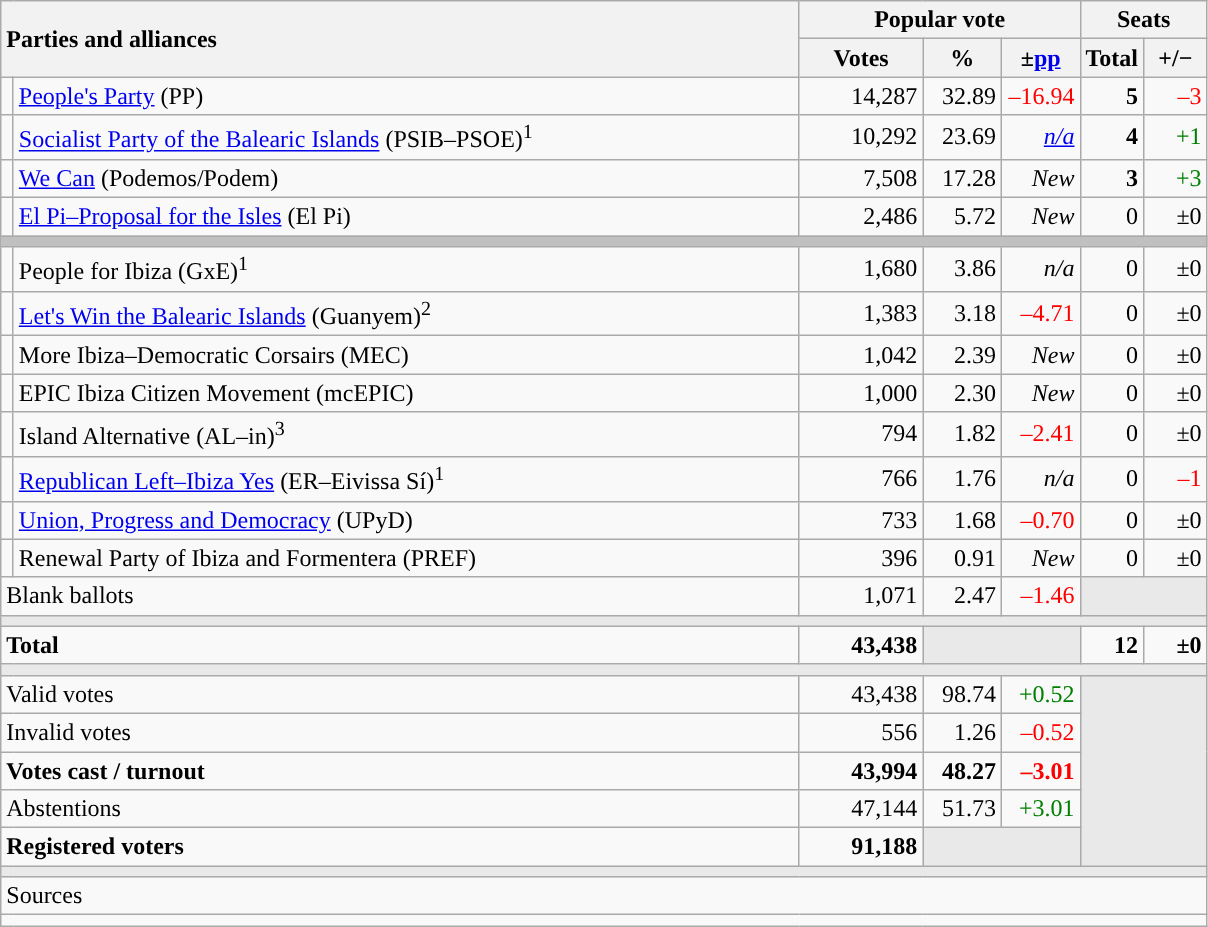<table class="wikitable" style="text-align:right;">
<tr>
<th style="text-align:left;" rowspan="2" colspan="2" width="525">Parties and alliances</th>
<th colspan="3">Popular vote</th>
<th colspan="2">Seats</th>
</tr>
<tr>
<th width="75">Votes</th>
<th width="45">%</th>
<th width="45">±<a href='#'>pp</a></th>
<th width="35">Total</th>
<th width="35">+/−</th>
</tr>
<tr>
<td width="1" style="color:inherit;background:"></td>
<td align="left"><a href='#'>People's Party</a> (PP)</td>
<td>14,287</td>
<td>32.89</td>
<td style="color:red;">–16.94</td>
<td><strong>5</strong></td>
<td style="color:red;">–3</td>
</tr>
<tr>
<td style="color:inherit;background:"></td>
<td align="left"><a href='#'>Socialist Party of the Balearic Islands</a> (PSIB–PSOE)<sup>1</sup></td>
<td>10,292</td>
<td>23.69</td>
<td><em><a href='#'>n/a</a></em></td>
<td><strong>4</strong></td>
<td style="color:green;">+1</td>
</tr>
<tr>
<td style="color:inherit;background:"></td>
<td align="left"><a href='#'>We Can</a> (Podemos/Podem)</td>
<td>7,508</td>
<td>17.28</td>
<td><em>New</em></td>
<td><strong>3</strong></td>
<td style="color:green;">+3</td>
</tr>
<tr>
<td style="color:inherit;background:"></td>
<td align="left"><a href='#'>El Pi–Proposal for the Isles</a> (El Pi)</td>
<td>2,486</td>
<td>5.72</td>
<td><em>New</em></td>
<td>0</td>
<td>±0</td>
</tr>
<tr>
<td colspan="7" bgcolor="#C0C0C0"></td>
</tr>
<tr>
<td style="color:inherit;background:"></td>
<td align="left">People for Ibiza (GxE)<sup>1</sup></td>
<td>1,680</td>
<td>3.86</td>
<td><em>n/a</em></td>
<td>0</td>
<td>±0</td>
</tr>
<tr>
<td style="color:inherit;background:"></td>
<td align="left"><a href='#'>Let's Win the Balearic Islands</a> (Guanyem)<sup>2</sup></td>
<td>1,383</td>
<td>3.18</td>
<td style="color:red;">–4.71</td>
<td>0</td>
<td>±0</td>
</tr>
<tr>
<td style="color:inherit;background:"></td>
<td align="left">More Ibiza–Democratic Corsairs (MEC)</td>
<td>1,042</td>
<td>2.39</td>
<td><em>New</em></td>
<td>0</td>
<td>±0</td>
</tr>
<tr>
<td style="color:inherit;background:"></td>
<td align="left">EPIC Ibiza Citizen Movement (mcEPIC)</td>
<td>1,000</td>
<td>2.30</td>
<td><em>New</em></td>
<td>0</td>
<td>±0</td>
</tr>
<tr>
<td style="color:inherit;background:"></td>
<td align="left">Island Alternative (AL–in)<sup>3</sup></td>
<td>794</td>
<td>1.82</td>
<td style="color:red;">–2.41</td>
<td>0</td>
<td>±0</td>
</tr>
<tr>
<td style="color:inherit;background:"></td>
<td align="left"><a href='#'>Republican Left–Ibiza Yes</a> (ER–Eivissa Sí)<sup>1</sup></td>
<td>766</td>
<td>1.76</td>
<td><em>n/a</em></td>
<td>0</td>
<td style="color:red;">–1</td>
</tr>
<tr>
<td style="color:inherit;background:"></td>
<td align="left"><a href='#'>Union, Progress and Democracy</a> (UPyD)</td>
<td>733</td>
<td>1.68</td>
<td style="color:red;">–0.70</td>
<td>0</td>
<td>±0</td>
</tr>
<tr>
<td style="color:inherit;background:"></td>
<td align="left">Renewal Party of Ibiza and Formentera (PREF)</td>
<td>396</td>
<td>0.91</td>
<td><em>New</em></td>
<td>0</td>
<td>±0</td>
</tr>
<tr>
<td align="left" colspan="2">Blank ballots</td>
<td>1,071</td>
<td>2.47</td>
<td style="color:red;">–1.46</td>
<td bgcolor="#E9E9E9" colspan="2"></td>
</tr>
<tr>
<td colspan="7" bgcolor="#E9E9E9"></td>
</tr>
<tr style="font-weight:bold;">
<td align="left" colspan="2">Total</td>
<td>43,438</td>
<td bgcolor="#E9E9E9" colspan="2"></td>
<td>12</td>
<td>±0</td>
</tr>
<tr>
<td colspan="7" bgcolor="#E9E9E9"></td>
</tr>
<tr>
<td align="left" colspan="2">Valid votes</td>
<td>43,438</td>
<td>98.74</td>
<td style="color:green;">+0.52</td>
<td bgcolor="#E9E9E9" colspan="2" rowspan="5"></td>
</tr>
<tr>
<td align="left" colspan="2">Invalid votes</td>
<td>556</td>
<td>1.26</td>
<td style="color:red;">–0.52</td>
</tr>
<tr style="font-weight:bold;">
<td align="left" colspan="2">Votes cast / turnout</td>
<td>43,994</td>
<td>48.27</td>
<td style="color:red;">–3.01</td>
</tr>
<tr>
<td align="left" colspan="2">Abstentions</td>
<td>47,144</td>
<td>51.73</td>
<td style="color:green;">+3.01</td>
</tr>
<tr style="font-weight:bold;">
<td align="left" colspan="2">Registered voters</td>
<td>91,188</td>
<td bgcolor="#E9E9E9" colspan="2"></td>
</tr>
<tr>
<td colspan="7" bgcolor="#E9E9E9"></td>
</tr>
<tr>
<td align="left" colspan="7">Sources</td>
</tr>
<tr>
<td colspan="7" style="text-align:left; max-width:790px;"></td>
</tr>
</table>
